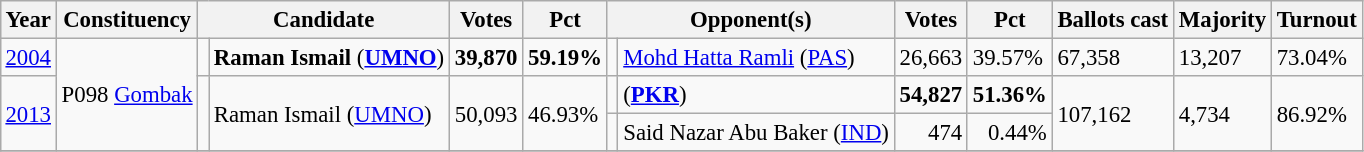<table class="wikitable" style="margin:0.5em ; font-size:95%">
<tr>
<th>Year</th>
<th>Constituency</th>
<th colspan=2>Candidate</th>
<th>Votes</th>
<th>Pct</th>
<th colspan=2>Opponent(s)</th>
<th>Votes</th>
<th>Pct</th>
<th>Ballots cast</th>
<th>Majority</th>
<th>Turnout</th>
</tr>
<tr>
<td><a href='#'>2004</a></td>
<td rowspan=3>P098 <a href='#'>Gombak</a></td>
<td></td>
<td><strong>Raman Ismail</strong> (<a href='#'><strong>UMNO</strong></a>)</td>
<td align="right"><strong>39,870</strong></td>
<td><strong>59.19%</strong></td>
<td></td>
<td><a href='#'>Mohd Hatta Ramli</a> (<a href='#'>PAS</a>)</td>
<td align="right">26,663</td>
<td>39.57%</td>
<td>67,358</td>
<td>13,207</td>
<td>73.04%</td>
</tr>
<tr>
<td rowspan=2><a href='#'>2013</a></td>
<td rowspan=2 ></td>
<td rowspan=2>Raman Ismail (<a href='#'>UMNO</a>)</td>
<td rowspan=2 align=right>50,093</td>
<td rowspan=2>46.93%</td>
<td></td>
<td> (<a href='#'><strong>PKR</strong></a>)</td>
<td align="right"><strong>54,827</strong></td>
<td><strong>51.36%</strong></td>
<td rowspan=2>107,162</td>
<td rowspan=2>4,734</td>
<td rowspan=2>86.92%</td>
</tr>
<tr>
<td></td>
<td>Said Nazar Abu Baker (<a href='#'>IND</a>)</td>
<td align=right>474</td>
<td align=right>0.44%</td>
</tr>
<tr>
</tr>
</table>
